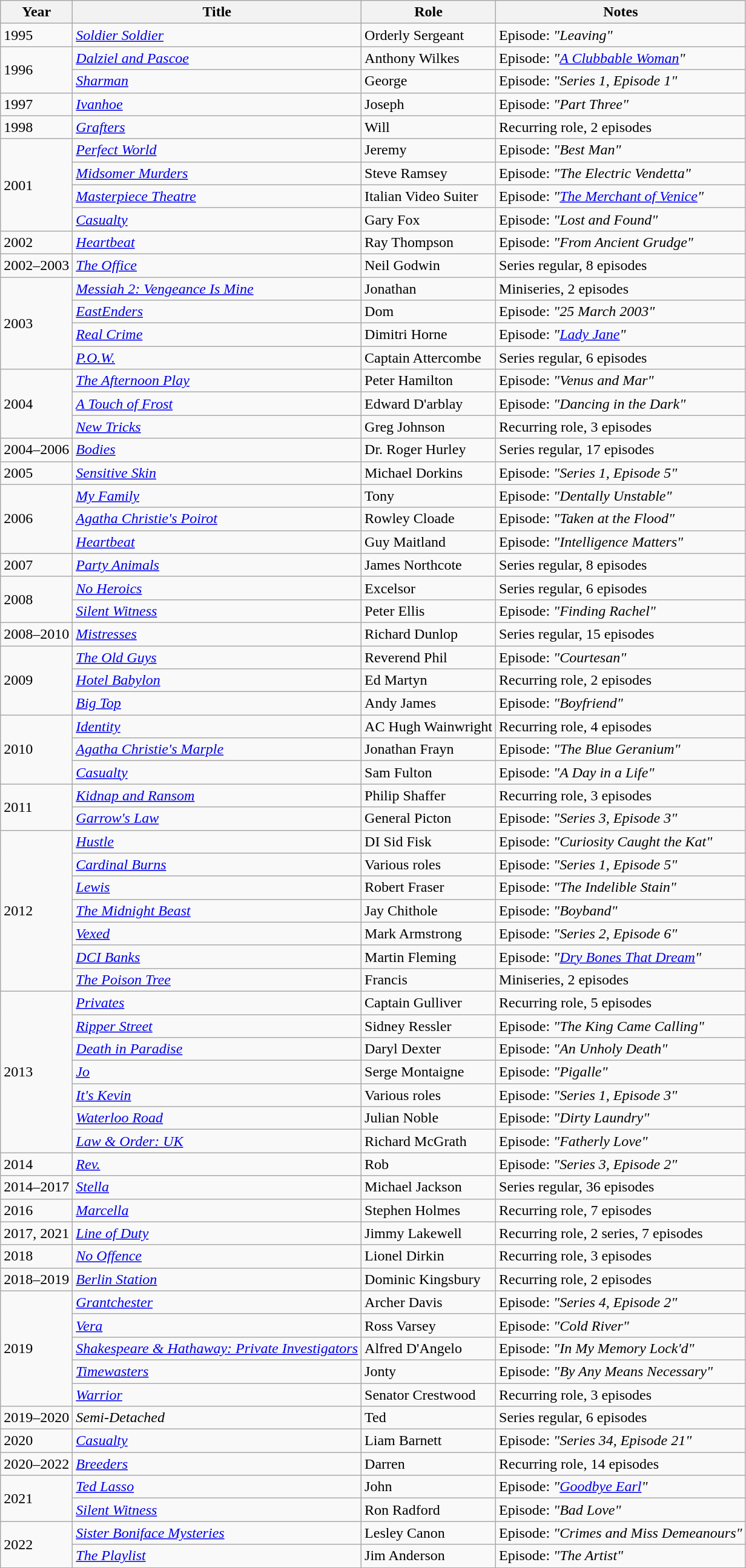<table class="wikitable sortable">
<tr>
<th>Year</th>
<th>Title</th>
<th>Role</th>
<th>Notes</th>
</tr>
<tr>
<td>1995</td>
<td><em><a href='#'>Soldier Soldier</a></em></td>
<td>Orderly Sergeant</td>
<td>Episode: <em>"Leaving"</em></td>
</tr>
<tr>
<td rowspan="2">1996</td>
<td><em><a href='#'>Dalziel and Pascoe</a></em></td>
<td>Anthony Wilkes</td>
<td>Episode: <em>"<a href='#'>A Clubbable Woman</a>"</em></td>
</tr>
<tr>
<td><em><a href='#'>Sharman</a></em></td>
<td>George</td>
<td>Episode: <em>"Series 1, Episode 1"</em></td>
</tr>
<tr>
<td>1997</td>
<td><em><a href='#'>Ivanhoe</a></em></td>
<td>Joseph</td>
<td>Episode: <em>"Part Three"</em></td>
</tr>
<tr>
<td>1998</td>
<td><em><a href='#'>Grafters</a></em></td>
<td>Will</td>
<td>Recurring role, 2 episodes</td>
</tr>
<tr>
<td rowspan="4">2001</td>
<td><em><a href='#'>Perfect World</a></em></td>
<td>Jeremy</td>
<td>Episode: <em>"Best Man"</em></td>
</tr>
<tr>
<td><em><a href='#'>Midsomer Murders</a></em></td>
<td>Steve Ramsey</td>
<td>Episode: <em>"The Electric Vendetta"</em></td>
</tr>
<tr>
<td><em><a href='#'>Masterpiece Theatre</a></em></td>
<td>Italian Video Suiter</td>
<td>Episode: <em>"<a href='#'>The Merchant of Venice</a>"</em></td>
</tr>
<tr>
<td><em><a href='#'>Casualty</a></em></td>
<td>Gary Fox</td>
<td>Episode: <em>"Lost and Found"</em></td>
</tr>
<tr>
<td>2002</td>
<td><em><a href='#'>Heartbeat</a></em></td>
<td>Ray Thompson</td>
<td>Episode: <em>"From Ancient Grudge"</em></td>
</tr>
<tr>
<td>2002–2003</td>
<td><em><a href='#'>The Office</a></em></td>
<td>Neil Godwin</td>
<td>Series regular, 8 episodes</td>
</tr>
<tr>
<td rowspan="4">2003</td>
<td><em><a href='#'>Messiah 2: Vengeance Is Mine</a></em></td>
<td>Jonathan</td>
<td>Miniseries, 2 episodes</td>
</tr>
<tr>
<td><em><a href='#'>EastEnders</a></em></td>
<td>Dom</td>
<td>Episode: <em>"25 March 2003"</em></td>
</tr>
<tr>
<td><em><a href='#'>Real Crime</a></em></td>
<td>Dimitri Horne</td>
<td>Episode: <em>"<a href='#'>Lady Jane</a>"</em></td>
</tr>
<tr>
<td><em><a href='#'>P.O.W.</a></em></td>
<td>Captain Attercombe</td>
<td>Series regular, 6 episodes</td>
</tr>
<tr>
<td rowspan="3">2004</td>
<td><em><a href='#'>The Afternoon Play</a></em></td>
<td>Peter Hamilton</td>
<td>Episode: <em>"Venus and Mar"</em></td>
</tr>
<tr>
<td><em><a href='#'>A Touch of Frost</a></em></td>
<td>Edward D'arblay</td>
<td>Episode: <em>"Dancing in the Dark"</em></td>
</tr>
<tr>
<td><em><a href='#'>New Tricks</a></em></td>
<td>Greg Johnson</td>
<td>Recurring role, 3 episodes</td>
</tr>
<tr>
<td>2004–2006</td>
<td><em><a href='#'>Bodies</a></em></td>
<td>Dr. Roger Hurley</td>
<td>Series regular, 17 episodes</td>
</tr>
<tr>
<td>2005</td>
<td><em><a href='#'>Sensitive Skin</a></em></td>
<td>Michael Dorkins</td>
<td>Episode: <em>"Series 1, Episode 5"</em></td>
</tr>
<tr>
<td rowspan="3">2006</td>
<td><em><a href='#'>My Family</a></em></td>
<td>Tony</td>
<td>Episode: <em>"Dentally Unstable"</em></td>
</tr>
<tr>
<td><em><a href='#'>Agatha Christie's Poirot</a></em></td>
<td>Rowley Cloade</td>
<td>Episode: <em>"Taken at the Flood"</em></td>
</tr>
<tr>
<td><em><a href='#'>Heartbeat</a></em></td>
<td>Guy Maitland</td>
<td>Episode: <em>"Intelligence Matters"</em></td>
</tr>
<tr>
<td>2007</td>
<td><em><a href='#'>Party Animals</a></em></td>
<td>James Northcote</td>
<td>Series regular, 8 episodes</td>
</tr>
<tr>
<td rowspan="2">2008</td>
<td><em><a href='#'>No Heroics</a></em></td>
<td>Excelsor</td>
<td>Series regular, 6 episodes</td>
</tr>
<tr>
<td><em><a href='#'>Silent Witness</a></em></td>
<td>Peter Ellis</td>
<td>Episode: <em>"Finding Rachel"</em></td>
</tr>
<tr>
<td>2008–2010</td>
<td><em><a href='#'>Mistresses</a></em></td>
<td>Richard Dunlop</td>
<td>Series regular, 15 episodes</td>
</tr>
<tr>
<td rowspan="3">2009</td>
<td><em><a href='#'>The Old Guys</a></em></td>
<td>Reverend Phil</td>
<td>Episode: <em>"Courtesan"</em></td>
</tr>
<tr>
<td><em><a href='#'>Hotel Babylon</a></em></td>
<td>Ed Martyn</td>
<td>Recurring role, 2 episodes</td>
</tr>
<tr>
<td><em><a href='#'>Big Top</a></em></td>
<td>Andy James</td>
<td>Episode: <em>"Boyfriend"</em></td>
</tr>
<tr>
<td rowspan="3">2010</td>
<td><em><a href='#'>Identity</a></em></td>
<td>AC Hugh Wainwright</td>
<td>Recurring role, 4 episodes</td>
</tr>
<tr>
<td><em><a href='#'>Agatha Christie's Marple</a></em></td>
<td>Jonathan Frayn</td>
<td>Episode: <em>"The Blue Geranium"</em></td>
</tr>
<tr>
<td><em><a href='#'>Casualty</a></em></td>
<td>Sam Fulton</td>
<td>Episode: <em>"A Day in a Life"</em></td>
</tr>
<tr>
<td rowspan="2">2011</td>
<td><em><a href='#'>Kidnap and Ransom</a></em></td>
<td>Philip Shaffer</td>
<td>Recurring role, 3 episodes</td>
</tr>
<tr>
<td><em><a href='#'>Garrow's Law</a></em></td>
<td>General Picton</td>
<td>Episode: <em>"Series 3, Episode 3"</em></td>
</tr>
<tr>
<td rowspan="7">2012</td>
<td><em><a href='#'>Hustle</a></em></td>
<td>DI Sid Fisk</td>
<td>Episode: <em>"Curiosity Caught the Kat"</em></td>
</tr>
<tr>
<td><em><a href='#'>Cardinal Burns</a></em></td>
<td>Various roles</td>
<td>Episode: <em>"Series 1, Episode 5"</em></td>
</tr>
<tr>
<td><em><a href='#'>Lewis</a></em></td>
<td>Robert Fraser</td>
<td>Episode: <em>"The Indelible Stain"</em></td>
</tr>
<tr>
<td><em><a href='#'>The Midnight Beast</a></em></td>
<td>Jay Chithole</td>
<td>Episode: <em>"Boyband"</em></td>
</tr>
<tr>
<td><em><a href='#'>Vexed</a></em></td>
<td>Mark Armstrong</td>
<td>Episode: <em>"Series 2, Episode 6"</em></td>
</tr>
<tr>
<td><em><a href='#'>DCI Banks</a></em></td>
<td>Martin Fleming</td>
<td>Episode: <em>"<a href='#'>Dry Bones That Dream</a>"</em></td>
</tr>
<tr>
<td><em><a href='#'>The Poison Tree</a></em></td>
<td>Francis</td>
<td>Miniseries, 2 episodes</td>
</tr>
<tr>
<td rowspan="7">2013</td>
<td><em><a href='#'>Privates</a></em></td>
<td>Captain Gulliver</td>
<td>Recurring role, 5 episodes</td>
</tr>
<tr>
<td><em><a href='#'>Ripper Street</a></em></td>
<td>Sidney Ressler</td>
<td>Episode: <em>"The King Came Calling"</em></td>
</tr>
<tr>
<td><em><a href='#'>Death in Paradise</a></em></td>
<td>Daryl Dexter</td>
<td>Episode: <em>"An Unholy Death"</em></td>
</tr>
<tr>
<td><em><a href='#'>Jo</a></em></td>
<td>Serge Montaigne</td>
<td>Episode: <em>"Pigalle"</em></td>
</tr>
<tr>
<td><em><a href='#'>It's Kevin</a></em></td>
<td>Various roles</td>
<td>Episode: <em>"Series 1, Episode 3"</em></td>
</tr>
<tr>
<td><em><a href='#'>Waterloo Road</a></em></td>
<td>Julian Noble</td>
<td>Episode: <em>"Dirty Laundry"</em></td>
</tr>
<tr>
<td><em><a href='#'>Law & Order: UK</a></em></td>
<td>Richard McGrath</td>
<td>Episode: <em>"Fatherly Love"</em></td>
</tr>
<tr>
<td>2014</td>
<td><em><a href='#'>Rev.</a></em></td>
<td>Rob</td>
<td>Episode: <em>"Series 3, Episode 2"</em></td>
</tr>
<tr>
<td>2014–2017</td>
<td><em><a href='#'>Stella</a></em></td>
<td>Michael Jackson</td>
<td>Series regular, 36 episodes</td>
</tr>
<tr>
<td>2016</td>
<td><em><a href='#'>Marcella</a></em></td>
<td>Stephen Holmes</td>
<td>Recurring role, 7 episodes</td>
</tr>
<tr>
<td>2017, 2021</td>
<td><em><a href='#'>Line of Duty</a></em></td>
<td>Jimmy Lakewell</td>
<td>Recurring role, 2 series, 7 episodes</td>
</tr>
<tr>
<td>2018</td>
<td><em><a href='#'>No Offence</a></em></td>
<td>Lionel Dirkin</td>
<td>Recurring role, 3 episodes</td>
</tr>
<tr>
<td>2018–2019</td>
<td><em><a href='#'>Berlin Station</a></em></td>
<td>Dominic Kingsbury</td>
<td>Recurring role, 2 episodes</td>
</tr>
<tr>
<td rowspan="5">2019</td>
<td><em><a href='#'>Grantchester</a></em></td>
<td>Archer Davis</td>
<td>Episode: <em>"Series 4, Episode 2"</em></td>
</tr>
<tr>
<td><em><a href='#'>Vera</a></em></td>
<td>Ross Varsey</td>
<td>Episode: <em>"Cold River"</em></td>
</tr>
<tr>
<td><em><a href='#'>Shakespeare & Hathaway: Private Investigators</a></em></td>
<td>Alfred D'Angelo</td>
<td>Episode: <em>"In My Memory Lock'd"</em></td>
</tr>
<tr>
<td><em><a href='#'>Timewasters</a></em></td>
<td>Jonty</td>
<td>Episode: <em>"By Any Means Necessary"</em></td>
</tr>
<tr>
<td><em><a href='#'>Warrior</a></em></td>
<td>Senator Crestwood</td>
<td>Recurring role, 3 episodes</td>
</tr>
<tr>
<td>2019–2020</td>
<td><em>Semi-Detached</em></td>
<td>Ted</td>
<td>Series regular, 6 episodes</td>
</tr>
<tr>
<td>2020</td>
<td><em><a href='#'>Casualty</a></em></td>
<td>Liam Barnett</td>
<td>Episode: <em>"Series 34, Episode 21"</em></td>
</tr>
<tr>
<td>2020–2022</td>
<td><em><a href='#'>Breeders</a></em></td>
<td>Darren</td>
<td>Recurring role, 14 episodes</td>
</tr>
<tr>
<td rowspan="2">2021</td>
<td><em><a href='#'>Ted Lasso</a></em></td>
<td>John</td>
<td>Episode: <em>"<a href='#'>Goodbye Earl</a>"</em></td>
</tr>
<tr>
<td><em><a href='#'>Silent Witness</a></em></td>
<td>Ron Radford</td>
<td>Episode: <em>"Bad Love"</em></td>
</tr>
<tr>
<td rowspan="2">2022</td>
<td><em><a href='#'>Sister Boniface Mysteries</a></em></td>
<td>Lesley Canon</td>
<td>Episode: <em>"Crimes and Miss Demeanours"</em></td>
</tr>
<tr>
<td><em><a href='#'>The Playlist</a></em></td>
<td>Jim Anderson</td>
<td>Episode: <em>"The Artist"</em></td>
</tr>
<tr>
</tr>
</table>
